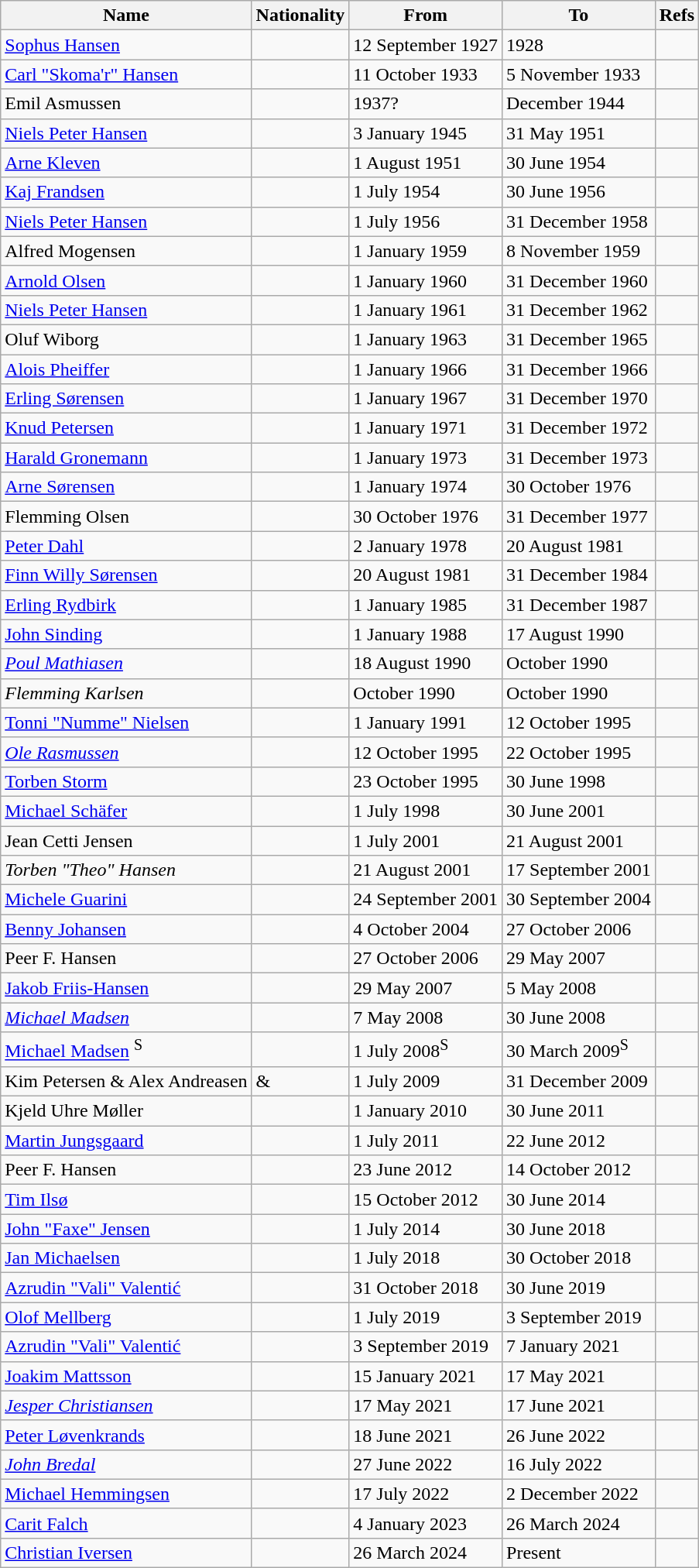<table class="wikitable plainrowheaders sortable" style="text-align:left">
<tr>
<th>Name</th>
<th>Nationality</th>
<th>From</th>
<th>To</th>
<th>Refs</th>
</tr>
<tr>
<td><a href='#'>Sophus Hansen</a></td>
<td></td>
<td>12 September 1927</td>
<td>1928</td>
<td></td>
</tr>
<tr>
<td><a href='#'>Carl "Skoma'r" Hansen</a></td>
<td></td>
<td>11 October 1933</td>
<td>5 November 1933</td>
<td></td>
</tr>
<tr>
<td>Emil Asmussen</td>
<td></td>
<td>1937?</td>
<td>December 1944</td>
<td></td>
</tr>
<tr>
<td><a href='#'>Niels Peter Hansen</a></td>
<td></td>
<td>3 January 1945</td>
<td>31 May 1951</td>
<td></td>
</tr>
<tr>
<td><a href='#'>Arne Kleven</a></td>
<td></td>
<td>1 August 1951</td>
<td>30 June 1954</td>
<td></td>
</tr>
<tr>
<td><a href='#'>Kaj Frandsen</a></td>
<td></td>
<td>1 July 1954</td>
<td>30 June 1956</td>
<td></td>
</tr>
<tr>
<td><a href='#'>Niels Peter Hansen</a></td>
<td></td>
<td>1 July 1956</td>
<td>31 December 1958</td>
<td></td>
</tr>
<tr>
<td>Alfred Mogensen</td>
<td></td>
<td>1 January 1959</td>
<td>8 November 1959</td>
<td></td>
</tr>
<tr>
<td><a href='#'>Arnold Olsen</a></td>
<td></td>
<td>1 January 1960</td>
<td>31 December 1960</td>
<td></td>
</tr>
<tr>
<td><a href='#'>Niels Peter Hansen</a></td>
<td></td>
<td>1 January 1961</td>
<td>31 December 1962</td>
<td></td>
</tr>
<tr>
<td>Oluf Wiborg</td>
<td></td>
<td>1 January 1963</td>
<td>31 December 1965</td>
<td></td>
</tr>
<tr>
<td><a href='#'>Alois Pheiffer</a></td>
<td></td>
<td>1 January 1966</td>
<td>31 December 1966</td>
<td></td>
</tr>
<tr>
<td><a href='#'>Erling Sørensen</a></td>
<td></td>
<td>1 January 1967</td>
<td>31 December 1970</td>
<td></td>
</tr>
<tr>
<td><a href='#'>Knud Petersen</a></td>
<td></td>
<td>1 January 1971</td>
<td>31 December 1972</td>
<td></td>
</tr>
<tr>
<td><a href='#'>Harald Gronemann</a></td>
<td></td>
<td>1 January 1973</td>
<td>31 December 1973</td>
<td></td>
</tr>
<tr>
<td><a href='#'>Arne Sørensen</a></td>
<td></td>
<td>1 January 1974</td>
<td>30 October 1976</td>
<td></td>
</tr>
<tr>
<td>Flemming Olsen </td>
<td></td>
<td>30 October 1976</td>
<td>31 December 1977</td>
<td></td>
</tr>
<tr>
<td><a href='#'>Peter Dahl</a></td>
<td></td>
<td>2 January 1978</td>
<td>20 August 1981</td>
<td></td>
</tr>
<tr>
<td><a href='#'>Finn Willy Sørensen</a></td>
<td></td>
<td>20 August 1981</td>
<td>31 December 1984</td>
<td></td>
</tr>
<tr>
<td><a href='#'>Erling Rydbirk</a></td>
<td></td>
<td>1 January 1985</td>
<td>31 December 1987</td>
<td></td>
</tr>
<tr>
<td><a href='#'>John Sinding</a></td>
<td></td>
<td>1 January 1988</td>
<td>17 August 1990</td>
<td></td>
</tr>
<tr>
<td><em><a href='#'>Poul Mathiasen</a></em> </td>
<td></td>
<td>18 August 1990</td>
<td>October 1990</td>
<td></td>
</tr>
<tr>
<td><em>Flemming Karlsen</em> </td>
<td></td>
<td>October 1990</td>
<td>October 1990</td>
<td></td>
</tr>
<tr>
<td><a href='#'>Tonni "Numme" Nielsen</a></td>
<td></td>
<td>1 January 1991</td>
<td>12 October 1995</td>
<td></td>
</tr>
<tr>
<td><em><a href='#'>Ole Rasmussen</a></em> </td>
<td></td>
<td>12 October 1995</td>
<td>22 October 1995</td>
<td></td>
</tr>
<tr>
<td><a href='#'>Torben Storm</a></td>
<td></td>
<td>23 October 1995</td>
<td>30 June 1998</td>
<td></td>
</tr>
<tr>
<td><a href='#'>Michael Schäfer</a></td>
<td></td>
<td>1 July 1998</td>
<td>30 June 2001</td>
<td></td>
</tr>
<tr>
<td>Jean Cetti Jensen</td>
<td></td>
<td>1 July 2001</td>
<td>21 August 2001</td>
<td></td>
</tr>
<tr>
<td><em>Torben "Theo" Hansen</em> </td>
<td></td>
<td>21 August 2001</td>
<td>17 September 2001</td>
<td></td>
</tr>
<tr>
<td><a href='#'>Michele Guarini</a></td>
<td></td>
<td>24 September 2001</td>
<td>30 September 2004</td>
<td></td>
</tr>
<tr>
<td><a href='#'>Benny Johansen</a> </td>
<td></td>
<td>4 October 2004</td>
<td>27 October 2006</td>
<td></td>
</tr>
<tr>
<td>Peer F. Hansen</td>
<td></td>
<td>27 October 2006</td>
<td>29 May 2007</td>
<td></td>
</tr>
<tr>
<td><a href='#'>Jakob Friis-Hansen</a></td>
<td></td>
<td>29 May 2007</td>
<td>5 May 2008</td>
<td></td>
</tr>
<tr>
<td><em><a href='#'>Michael Madsen</a></em> </td>
<td></td>
<td>7 May 2008</td>
<td>30 June 2008</td>
<td></td>
</tr>
<tr>
<td><a href='#'>Michael Madsen</a> <sup>S</sup></td>
<td></td>
<td>1 July 2008<sup>S</sup></td>
<td>30 March 2009<sup>S</sup></td>
<td></td>
</tr>
<tr>
<td>Kim Petersen & Alex Andreasen</td>
<td> & </td>
<td>1 July 2009</td>
<td>31 December 2009</td>
<td></td>
</tr>
<tr>
<td>Kjeld Uhre Møller</td>
<td></td>
<td>1 January 2010</td>
<td>30 June 2011</td>
<td></td>
</tr>
<tr>
<td><a href='#'>Martin Jungsgaard</a></td>
<td></td>
<td>1 July 2011</td>
<td>22 June 2012</td>
<td></td>
</tr>
<tr>
<td>Peer F. Hansen</td>
<td></td>
<td>23 June 2012</td>
<td>14 October 2012</td>
<td></td>
</tr>
<tr>
<td><a href='#'>Tim Ilsø</a></td>
<td></td>
<td>15 October 2012</td>
<td>30 June 2014</td>
<td></td>
</tr>
<tr>
<td><a href='#'>John "Faxe" Jensen</a></td>
<td></td>
<td>1 July 2014</td>
<td>30 June 2018</td>
<td></td>
</tr>
<tr>
<td><a href='#'>Jan Michaelsen</a></td>
<td></td>
<td>1 July 2018</td>
<td>30 October 2018</td>
<td></td>
</tr>
<tr>
<td><a href='#'>Azrudin "Vali" Valentić</a></td>
<td></td>
<td>31 October 2018</td>
<td>30 June 2019</td>
<td></td>
</tr>
<tr>
<td><a href='#'>Olof Mellberg</a></td>
<td></td>
<td>1 July 2019</td>
<td>3 September 2019</td>
<td></td>
</tr>
<tr>
<td><a href='#'>Azrudin "Vali" Valentić</a></td>
<td></td>
<td>3 September 2019</td>
<td>7 January 2021</td>
<td></td>
</tr>
<tr>
<td><a href='#'>Joakim Mattsson</a></td>
<td></td>
<td>15 January 2021</td>
<td>17 May 2021</td>
<td></td>
</tr>
<tr>
<td><em><a href='#'>Jesper Christiansen</a></em> </td>
<td></td>
<td>17 May 2021</td>
<td>17 June 2021</td>
<td></td>
</tr>
<tr>
<td><a href='#'>Peter Løvenkrands</a></td>
<td></td>
<td>18 June 2021</td>
<td>26 June 2022</td>
<td></td>
</tr>
<tr>
<td><em><a href='#'>John Bredal</a></em> </td>
<td></td>
<td>27 June 2022</td>
<td>16 July 2022</td>
<td></td>
</tr>
<tr>
<td><a href='#'>Michael Hemmingsen</a></td>
<td></td>
<td>17 July 2022</td>
<td>2 December 2022</td>
<td></td>
</tr>
<tr>
<td><a href='#'>Carit Falch</a></td>
<td></td>
<td>4 January 2023</td>
<td>26 March 2024</td>
<td></td>
</tr>
<tr>
<td><a href='#'>Christian Iversen</a></td>
<td></td>
<td>26 March 2024</td>
<td>Present</td>
<td></td>
</tr>
</table>
